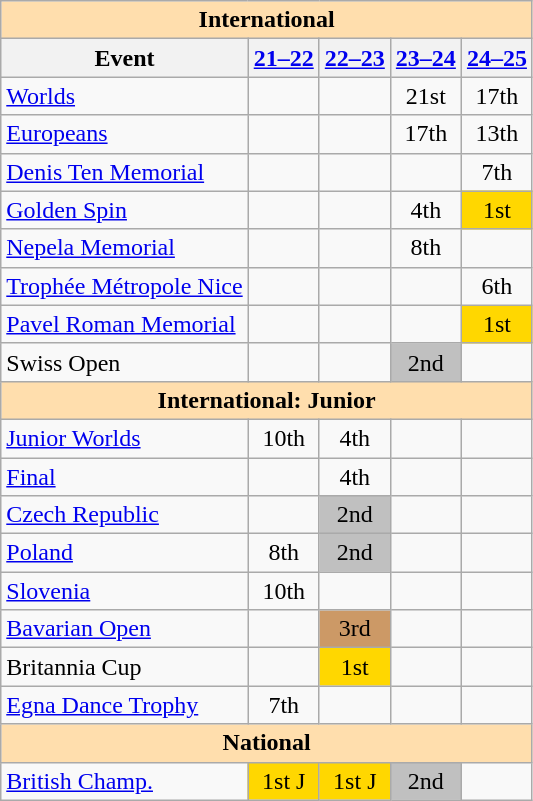<table class="wikitable" style="text-align:center">
<tr>
<th colspan="5" style="background-color: #ffdead; " align="center">International </th>
</tr>
<tr>
<th>Event</th>
<th><a href='#'>21–22</a></th>
<th><a href='#'>22–23</a></th>
<th><a href='#'>23–24</a></th>
<th><a href='#'>24–25</a></th>
</tr>
<tr>
<td align=left><a href='#'>Worlds</a></td>
<td></td>
<td></td>
<td>21st</td>
<td>17th</td>
</tr>
<tr>
<td align=left><a href='#'>Europeans</a></td>
<td></td>
<td></td>
<td>17th</td>
<td>13th</td>
</tr>
<tr>
<td align=left> <a href='#'>Denis Ten Memorial</a></td>
<td></td>
<td></td>
<td></td>
<td>7th</td>
</tr>
<tr>
<td align=left> <a href='#'>Golden Spin</a></td>
<td></td>
<td></td>
<td>4th</td>
<td bgcolor=gold>1st</td>
</tr>
<tr>
<td align=left> <a href='#'>Nepela Memorial</a></td>
<td></td>
<td></td>
<td>8th</td>
<td></td>
</tr>
<tr>
<td align=left> <a href='#'>Trophée Métropole Nice</a></td>
<td></td>
<td></td>
<td></td>
<td>6th</td>
</tr>
<tr>
<td align="left"><a href='#'>Pavel Roman Memorial</a></td>
<td></td>
<td></td>
<td></td>
<td bgcolor=gold>1st</td>
</tr>
<tr>
<td align="left">Swiss Open</td>
<td></td>
<td></td>
<td bgcolor="silver">2nd</td>
<td></td>
</tr>
<tr>
<th colspan="5" style="background-color: #ffdead; " align="center">International: Junior </th>
</tr>
<tr>
<td align="left"><a href='#'>Junior Worlds</a></td>
<td>10th</td>
<td>4th</td>
<td></td>
<td></td>
</tr>
<tr>
<td align="left"> <a href='#'>Final</a></td>
<td></td>
<td>4th</td>
<td></td>
<td></td>
</tr>
<tr>
<td align="left"> <a href='#'>Czech Republic</a></td>
<td></td>
<td bgcolor="silver">2nd</td>
<td></td>
<td></td>
</tr>
<tr>
<td align="left"> <a href='#'>Poland</a></td>
<td>8th</td>
<td bgcolor="silver">2nd</td>
<td></td>
<td></td>
</tr>
<tr>
<td align="left"> <a href='#'>Slovenia</a></td>
<td>10th</td>
<td></td>
<td></td>
<td></td>
</tr>
<tr>
<td align="left"><a href='#'>Bavarian Open</a></td>
<td></td>
<td bgcolor="cc9966">3rd</td>
<td></td>
<td></td>
</tr>
<tr>
<td align="left">Britannia Cup</td>
<td></td>
<td bgcolor="gold">1st</td>
<td></td>
<td></td>
</tr>
<tr>
<td align="left"><a href='#'>Egna Dance Trophy</a></td>
<td>7th</td>
<td></td>
<td></td>
<td></td>
</tr>
<tr>
<th colspan="5" style="background-color: #ffdead; " align="center">National</th>
</tr>
<tr>
<td align="left"><a href='#'>British Champ.</a></td>
<td bgcolor="gold">1st J</td>
<td bgcolor="gold">1st J</td>
<td bgcolor="silver">2nd</td>
<td></td>
</tr>
</table>
